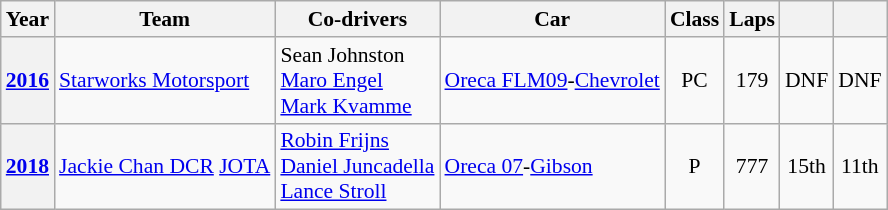<table class="wikitable" style="text-align:center; font-size:90%">
<tr>
<th>Year</th>
<th>Team</th>
<th>Co-drivers</th>
<th>Car</th>
<th>Class</th>
<th>Laps</th>
<th></th>
<th></th>
</tr>
<tr>
<th><a href='#'>2016</a></th>
<td align="left"nowrap> <a href='#'>Starworks Motorsport</a></td>
<td align="left"nowrap> Sean Johnston<br> <a href='#'>Maro Engel</a><br> <a href='#'>Mark Kvamme</a></td>
<td align="left"nowrap><a href='#'>Oreca FLM09</a>-<a href='#'>Chevrolet</a></td>
<td>PC</td>
<td>179</td>
<td>DNF</td>
<td>DNF</td>
</tr>
<tr>
<th><a href='#'>2018</a></th>
<td align="left"nowrap> <a href='#'>Jackie Chan DCR</a> <a href='#'>JOTA</a></td>
<td align="left"nowrap> <a href='#'>Robin Frijns</a><br> <a href='#'>Daniel Juncadella</a><br> <a href='#'>Lance Stroll</a></td>
<td align="left"nowrap><a href='#'>Oreca 07</a>-<a href='#'>Gibson</a></td>
<td>P</td>
<td>777</td>
<td>15th</td>
<td>11th</td>
</tr>
</table>
